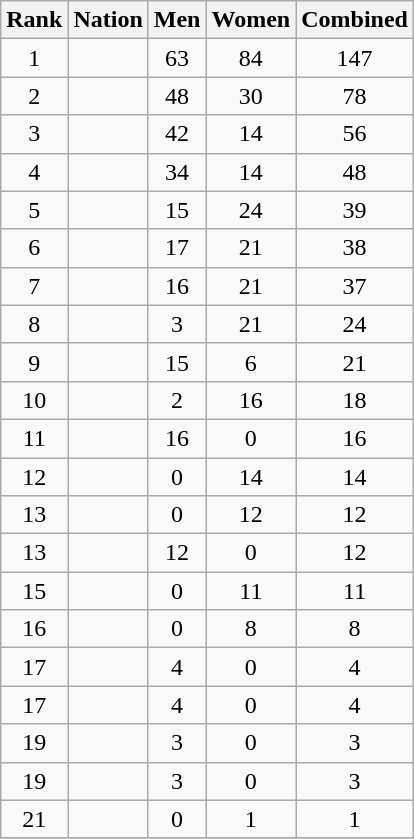<table class="wikitable sortable" style="text-align:center">
<tr>
<th>Rank</th>
<th>Nation</th>
<th>Men</th>
<th>Women</th>
<th>Combined</th>
</tr>
<tr>
<td>1</td>
<td align=left></td>
<td>63</td>
<td>84</td>
<td>147</td>
</tr>
<tr>
<td>2</td>
<td align=left></td>
<td>48</td>
<td>30</td>
<td>78</td>
</tr>
<tr>
<td>3</td>
<td align=left></td>
<td>42</td>
<td>14</td>
<td>56</td>
</tr>
<tr>
<td>4</td>
<td align=left></td>
<td>34</td>
<td>14</td>
<td>48</td>
</tr>
<tr>
<td>5</td>
<td align=left></td>
<td>15</td>
<td>24</td>
<td>39</td>
</tr>
<tr>
<td>6</td>
<td align=left></td>
<td>17</td>
<td>21</td>
<td>38</td>
</tr>
<tr>
<td>7</td>
<td align=left></td>
<td>16</td>
<td>21</td>
<td>37</td>
</tr>
<tr>
<td>8</td>
<td align=left></td>
<td>3</td>
<td>21</td>
<td>24</td>
</tr>
<tr>
<td>9</td>
<td align=left></td>
<td>15</td>
<td>6</td>
<td>21</td>
</tr>
<tr>
<td>10</td>
<td align=left></td>
<td>2</td>
<td>16</td>
<td>18</td>
</tr>
<tr>
<td>11</td>
<td align=left></td>
<td>16</td>
<td>0</td>
<td>16</td>
</tr>
<tr>
<td>12</td>
<td align=left></td>
<td>0</td>
<td>14</td>
<td>14</td>
</tr>
<tr>
<td>13</td>
<td align=left></td>
<td>0</td>
<td>12</td>
<td>12</td>
</tr>
<tr>
<td>13</td>
<td align=left></td>
<td>12</td>
<td>0</td>
<td>12</td>
</tr>
<tr>
<td>15</td>
<td align=left></td>
<td>0</td>
<td>11</td>
<td>11</td>
</tr>
<tr>
<td>16</td>
<td align=left></td>
<td>0</td>
<td>8</td>
<td>8</td>
</tr>
<tr>
<td>17</td>
<td align=left></td>
<td>4</td>
<td>0</td>
<td>4</td>
</tr>
<tr>
<td>17</td>
<td align=left></td>
<td>4</td>
<td>0</td>
<td>4</td>
</tr>
<tr>
<td>19</td>
<td align=left></td>
<td>3</td>
<td>0</td>
<td>3</td>
</tr>
<tr>
<td>19</td>
<td align=left></td>
<td>3</td>
<td>0</td>
<td>3</td>
</tr>
<tr>
<td>21</td>
<td align=left></td>
<td>0</td>
<td>1</td>
<td>1</td>
</tr>
<tr>
</tr>
</table>
